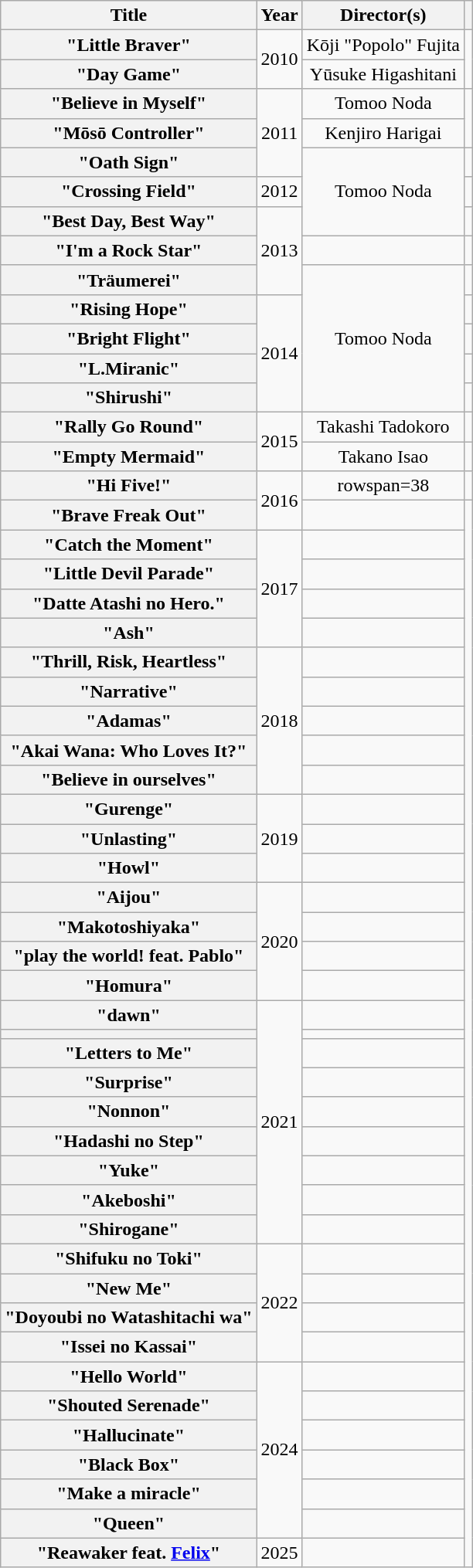<table class="wikitable plainrowheaders" style="text-align:center;">
<tr>
<th>Title</th>
<th>Year</th>
<th>Director(s)</th>
<th></th>
</tr>
<tr>
<th scope="row">"Little Braver"<br></th>
<td rowspan=2>2010</td>
<td>Kōji "Popolo" Fujita</td>
<td rowspan=2></td>
</tr>
<tr>
<th scope="row">"Day Game"<br></th>
<td>Yūsuke Higashitani</td>
</tr>
<tr>
<th scope="row">"Believe in Myself"</th>
<td rowspan=3>2011</td>
<td>Tomoo Noda</td>
<td rowspan=2></td>
</tr>
<tr>
<th scope="row">"Mōsō Controller" </th>
<td>Kenjiro Harigai</td>
</tr>
<tr>
<th scope="row">"Oath Sign"</th>
<td rowspan=3>Tomoo Noda</td>
<td></td>
</tr>
<tr>
<th scope="row">"Crossing Field"</th>
<td>2012</td>
<td></td>
</tr>
<tr>
<th scope="row">"Best Day, Best Way"</th>
<td rowspan=3>2013</td>
<td></td>
</tr>
<tr>
<th scope="row">"I'm a Rock Star"</th>
<td></td>
<td></td>
</tr>
<tr>
<th scope="row">"Träumerei"</th>
<td rowspan=5>Tomoo Noda</td>
<td></td>
</tr>
<tr>
<th scope="row">"Rising Hope"</th>
<td rowspan=4>2014</td>
<td></td>
</tr>
<tr>
<th scope="row">"Bright Flight"</th>
<td></td>
</tr>
<tr>
<th scope="row">"L.Miranic"</th>
<td></td>
</tr>
<tr>
<th scope="row">"Shirushi"</th>
<td></td>
</tr>
<tr>
<th scope="row">"Rally Go Round"</th>
<td rowspan=2>2015</td>
<td>Takashi Tadokoro</td>
<td></td>
</tr>
<tr>
<th scope="row">"Empty Mermaid"</th>
<td>Takano Isao</td>
<td></td>
</tr>
<tr>
<th scope="row">"Hi Five!"</th>
<td rowspan="2">2016</td>
<td>rowspan=38 </td>
<td></td>
</tr>
<tr>
<th scope="row">"Brave Freak Out"</th>
<td></td>
</tr>
<tr>
<th scope="row">"Catch the Moment"</th>
<td rowspan=4>2017</td>
<td></td>
</tr>
<tr>
<th scope="row">"Little Devil Parade"</th>
<td></td>
</tr>
<tr>
<th scope="row">"Datte Atashi no Hero."</th>
<td></td>
</tr>
<tr>
<th scope="row">"Ash"</th>
<td></td>
</tr>
<tr>
<th scope="row">"Thrill, Risk, Heartless"</th>
<td rowspan=5>2018</td>
<td></td>
</tr>
<tr>
<th scope="row">"Narrative"<br></th>
<td></td>
</tr>
<tr>
<th scope="row">"Adamas"</th>
<td></td>
</tr>
<tr>
<th scope="row">"Akai Wana: Who Loves It?"</th>
<td></td>
</tr>
<tr>
<th scope="row">"Believe in ourselves"</th>
<td></td>
</tr>
<tr>
<th scope="row">"Gurenge"</th>
<td rowspan="3">2019</td>
<td></td>
</tr>
<tr>
<th scope="row">"Unlasting"</th>
<td></td>
</tr>
<tr>
<th scope="row">"Howl"</th>
<td></td>
</tr>
<tr>
<th scope="row">"Aijou"</th>
<td rowspan="4">2020</td>
<td></td>
</tr>
<tr>
<th scope="row">"Makotoshiyaka"</th>
<td></td>
</tr>
<tr>
<th scope="row">"play the world! feat. Pablo"</th>
<td></td>
</tr>
<tr>
<th scope="row">"Homura"</th>
<td></td>
</tr>
<tr>
<th scope="row">"dawn"</th>
<td rowspan="9">2021</td>
<td></td>
</tr>
<tr>
<th scope="row"></th>
<td></td>
</tr>
<tr>
<th scope="row">"Letters to Me"</th>
<td></td>
</tr>
<tr>
<th scope="row">"Surprise"</th>
<td></td>
</tr>
<tr>
<th scope="row">"Nonnon"</th>
<td></td>
</tr>
<tr>
<th scope="row">"Hadashi no Step"</th>
<td></td>
</tr>
<tr>
<th scope="row">"Yuke"</th>
<td></td>
</tr>
<tr>
<th scope="row">"Akeboshi"</th>
<td></td>
</tr>
<tr>
<th scope="row">"Shirogane"</th>
<td></td>
</tr>
<tr>
<th scope="row">"Shifuku no Toki"</th>
<td rowspan="4">2022</td>
<td></td>
</tr>
<tr>
<th scope="row">"New Me"</th>
<td></td>
</tr>
<tr>
<th scope="row">"Doyoubi no Watashitachi wa"</th>
<td></td>
</tr>
<tr>
<th scope="row">"Issei no Kassai"</th>
<td></td>
</tr>
<tr>
<th scope="row">"Hello World"</th>
<td rowspan="6">2024</td>
<td></td>
</tr>
<tr>
<th scope="row">"Shouted Serenade"</th>
<td></td>
</tr>
<tr>
<th scope="row">"Hallucinate"</th>
<td></td>
</tr>
<tr>
<th scope="row">"Black Box"</th>
<td></td>
</tr>
<tr>
<th scope="row">"Make a miracle"</th>
<td></td>
</tr>
<tr>
<th scope="row">"Queen"</th>
<td></td>
</tr>
<tr>
<th scope="row">"Reawaker feat. <a href='#'>Felix</a>"</th>
<td>2025</td>
<td></td>
</tr>
</table>
